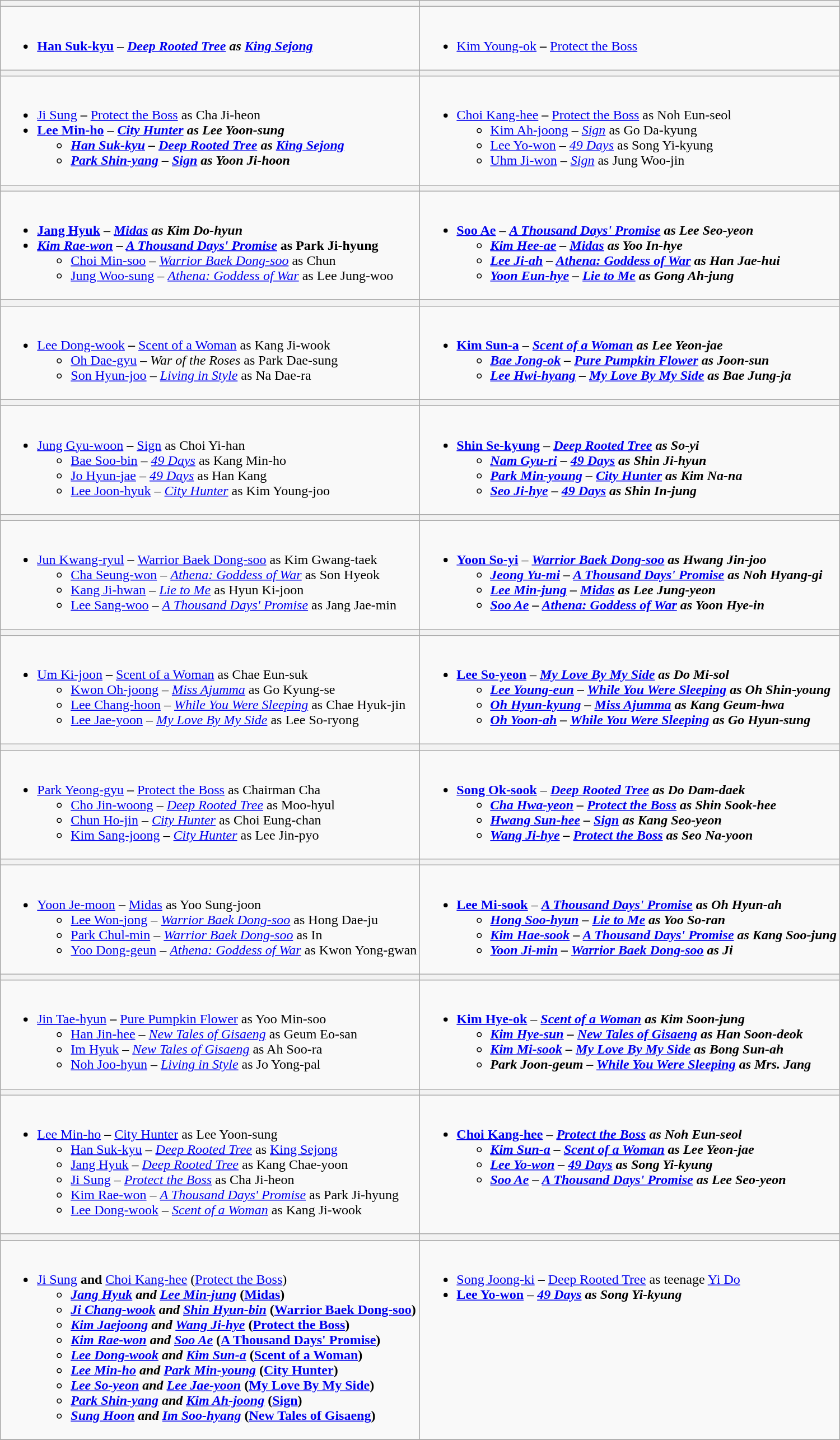<table class=wikitable style="width="100%">
<tr>
<th style="width="50%"></th>
<th style="width="50%"></th>
</tr>
<tr>
<td valign="top"><br><ul><li><strong><a href='#'>Han Suk-kyu</a></strong> – <strong><em><a href='#'>Deep Rooted Tree</a><em> as <a href='#'>King Sejong</a><strong></li></ul></td>
<td valign="top"><br><ul><li></strong><a href='#'>Kim Young-ok</a><strong> – </em></strong><a href='#'>Protect the Boss</a><strong><em></li></ul></td>
</tr>
<tr>
<th></th>
<th></th>
</tr>
<tr>
<td valign="top"><br><ul><li></strong><a href='#'>Ji Sung</a><strong> – </em></strong><a href='#'>Protect the Boss</a></em> as Cha Ji-heon</strong></li><li><strong><a href='#'>Lee Min-ho</a></strong> – <strong><em><a href='#'>City Hunter</a><em> as Lee Yoon-sung<strong><ul><li><a href='#'>Han Suk-kyu</a> – </em><a href='#'>Deep Rooted Tree</a><em> as <a href='#'>King Sejong</a></li><li><a href='#'>Park Shin-yang</a> – </em><a href='#'>Sign</a><em> as Yoon Ji-hoon</li></ul></li></ul></td>
<td valign="top"><br><ul><li></strong><a href='#'>Choi Kang-hee</a><strong> – </em></strong><a href='#'>Protect the Boss</a></em> as Noh Eun-seol</strong><ul><li><a href='#'>Kim Ah-joong</a> – <em><a href='#'>Sign</a></em> as Go Da-kyung</li><li><a href='#'>Lee Yo-won</a> – <em><a href='#'>49 Days</a></em> as Song Yi-kyung</li><li><a href='#'>Uhm Ji-won</a> – <em><a href='#'>Sign</a></em> as Jung Woo-jin</li></ul></li></ul></td>
</tr>
<tr>
<th></th>
<th></th>
</tr>
<tr>
<td valign="top"><br><ul><li><strong><a href='#'>Jang Hyuk</a></strong> – <strong><em><a href='#'>Midas</a><em> as Kim Do-hyun<strong></li><li></strong><a href='#'>Kim Rae-won</a><strong> – </em></strong><a href='#'>A Thousand Days' Promise</a></em> as Park Ji-hyung</strong><ul><li><a href='#'>Choi Min-soo</a> – <em><a href='#'>Warrior Baek Dong-soo</a></em> as Chun</li><li><a href='#'>Jung Woo-sung</a> – <em><a href='#'>Athena: Goddess of War</a></em> as Lee Jung-woo</li></ul></li></ul></td>
<td valign="top"><br><ul><li><strong><a href='#'>Soo Ae</a></strong> – <strong><em><a href='#'>A Thousand Days' Promise</a><em> as Lee Seo-yeon<strong><ul><li><a href='#'>Kim Hee-ae</a> – </em><a href='#'>Midas</a><em> as Yoo In-hye</li><li><a href='#'>Lee Ji-ah</a> – </em><a href='#'>Athena: Goddess of War</a><em> as Han Jae-hui</li><li><a href='#'>Yoon Eun-hye</a> – </em><a href='#'>Lie to Me</a><em> as Gong Ah-jung</li></ul></li></ul></td>
</tr>
<tr>
<th></th>
<th></th>
</tr>
<tr>
<td valign="top"><br><ul><li></strong><a href='#'>Lee Dong-wook</a><strong> – </em></strong><a href='#'>Scent of a Woman</a></em> as Kang Ji-wook</strong><ul><li><a href='#'>Oh Dae-gyu</a> – <em>War of the Roses</em> as Park Dae-sung</li><li><a href='#'>Son Hyun-joo</a> – <em><a href='#'>Living in Style</a></em> as Na Dae-ra</li></ul></li></ul></td>
<td valign="top"><br><ul><li><strong><a href='#'>Kim Sun-a</a></strong> – <strong><em><a href='#'>Scent of a Woman</a><em> as Lee Yeon-jae<strong><ul><li><a href='#'>Bae Jong-ok</a> – </em><a href='#'>Pure Pumpkin Flower</a><em> as Joon-sun</li><li><a href='#'>Lee Hwi-hyang</a> – </em><a href='#'>My Love By My Side</a><em> as Bae Jung-ja</li></ul></li></ul></td>
</tr>
<tr>
<th></th>
<th></th>
</tr>
<tr>
<td valign="top"><br><ul><li></strong><a href='#'>Jung Gyu-woon</a><strong> – </em></strong><a href='#'>Sign</a></em> as Choi Yi-han</strong><ul><li><a href='#'>Bae Soo-bin</a> – <em><a href='#'>49 Days</a></em> as Kang Min-ho</li><li><a href='#'>Jo Hyun-jae</a> – <em><a href='#'>49 Days</a></em> as Han Kang</li><li><a href='#'>Lee Joon-hyuk</a> – <em><a href='#'>City Hunter</a></em> as Kim Young-joo</li></ul></li></ul></td>
<td valign="top"><br><ul><li><strong><a href='#'>Shin Se-kyung</a></strong> – <strong><em><a href='#'>Deep Rooted Tree</a><em> as So-yi<strong><ul><li><a href='#'>Nam Gyu-ri</a> – </em><a href='#'>49 Days</a><em> as Shin Ji-hyun</li><li><a href='#'>Park Min-young</a> – </em><a href='#'>City Hunter</a><em> as Kim Na-na</li><li><a href='#'>Seo Ji-hye</a> – </em><a href='#'>49 Days</a><em> as Shin In-jung</li></ul></li></ul></td>
</tr>
<tr>
<th></th>
<th></th>
</tr>
<tr>
<td valign="top"><br><ul><li></strong><a href='#'>Jun Kwang-ryul</a><strong> – </em></strong><a href='#'>Warrior Baek Dong-soo</a></em> as Kim Gwang-taek</strong><ul><li><a href='#'>Cha Seung-won</a> – <em><a href='#'>Athena: Goddess of War</a></em> as Son Hyeok</li><li><a href='#'>Kang Ji-hwan</a> – <em><a href='#'>Lie to Me</a></em> as Hyun Ki-joon</li><li><a href='#'>Lee Sang-woo</a> – <em><a href='#'>A Thousand Days' Promise</a></em> as Jang Jae-min</li></ul></li></ul></td>
<td valign="top"><br><ul><li><strong><a href='#'>Yoon So-yi</a></strong> – <strong><em><a href='#'>Warrior Baek Dong-soo</a><em> as Hwang Jin-joo<strong><ul><li><a href='#'>Jeong Yu-mi</a> – </em><a href='#'>A Thousand Days' Promise</a><em> as Noh Hyang-gi</li><li><a href='#'>Lee Min-jung</a> – </em><a href='#'>Midas</a><em> as Lee Jung-yeon</li><li><a href='#'>Soo Ae</a> – </em><a href='#'>Athena: Goddess of War</a><em> as Yoon Hye-in</li></ul></li></ul></td>
</tr>
<tr>
<th></th>
<th></th>
</tr>
<tr>
<td valign="top"><br><ul><li></strong><a href='#'>Um Ki-joon</a><strong> – </em></strong><a href='#'>Scent of a Woman</a></em> as Chae Eun-suk</strong><ul><li><a href='#'>Kwon Oh-joong</a> – <em><a href='#'>Miss Ajumma</a></em> as Go Kyung-se</li><li><a href='#'>Lee Chang-hoon</a> – <em><a href='#'>While You Were Sleeping</a></em> as Chae Hyuk-jin</li><li><a href='#'>Lee Jae-yoon</a> – <em><a href='#'>My Love By My Side</a></em> as Lee So-ryong</li></ul></li></ul></td>
<td valign="top"><br><ul><li><strong><a href='#'>Lee So-yeon</a></strong> – <strong><em><a href='#'>My Love By My Side</a><em> as Do Mi-sol<strong><ul><li><a href='#'>Lee Young-eun</a> – </em><a href='#'>While You Were Sleeping</a><em> as Oh Shin-young</li><li><a href='#'>Oh Hyun-kyung</a> – </em><a href='#'>Miss Ajumma</a><em> as Kang Geum-hwa</li><li><a href='#'>Oh Yoon-ah</a> – </em><a href='#'>While You Were Sleeping</a><em> as Go Hyun-sung</li></ul></li></ul></td>
</tr>
<tr>
<th></th>
<th></th>
</tr>
<tr>
<td valign="top"><br><ul><li></strong><a href='#'>Park Yeong-gyu</a><strong> – </em></strong><a href='#'>Protect the Boss</a></em> as Chairman Cha</strong><ul><li><a href='#'>Cho Jin-woong</a> – <em><a href='#'>Deep Rooted Tree</a></em> as Moo-hyul</li><li><a href='#'>Chun Ho-jin</a> – <em><a href='#'>City Hunter</a></em> as Choi Eung-chan</li><li><a href='#'>Kim Sang-joong</a> – <em><a href='#'>City Hunter</a></em> as Lee Jin-pyo</li></ul></li></ul></td>
<td valign="top"><br><ul><li><strong><a href='#'>Song Ok-sook</a></strong> – <strong><em><a href='#'>Deep Rooted Tree</a><em> as Do Dam-daek<strong><ul><li><a href='#'>Cha Hwa-yeon</a> – </em><a href='#'>Protect the Boss</a><em> as Shin Sook-hee</li><li><a href='#'>Hwang Sun-hee</a> – </em><a href='#'>Sign</a><em> as Kang Seo-yeon</li><li><a href='#'>Wang Ji-hye</a> – </em><a href='#'>Protect the Boss</a><em> as Seo Na-yoon</li></ul></li></ul></td>
</tr>
<tr>
<th></th>
<th></th>
</tr>
<tr>
<td valign="top"><br><ul><li></strong><a href='#'>Yoon Je-moon</a><strong> – </em></strong><a href='#'>Midas</a></em> as Yoo Sung-joon</strong><ul><li><a href='#'>Lee Won-jong</a> – <em><a href='#'>Warrior Baek Dong-soo</a></em> as Hong Dae-ju</li><li><a href='#'>Park Chul-min</a> – <em><a href='#'>Warrior Baek Dong-soo</a></em> as In</li><li><a href='#'>Yoo Dong-geun</a> – <em><a href='#'>Athena: Goddess of War</a></em> as Kwon Yong-gwan</li></ul></li></ul></td>
<td valign="top"><br><ul><li><strong><a href='#'>Lee Mi-sook</a></strong> – <strong><em><a href='#'>A Thousand Days' Promise</a><em> as Oh Hyun-ah<strong><ul><li><a href='#'>Hong Soo-hyun</a> – </em><a href='#'>Lie to Me</a><em> as Yoo So-ran</li><li><a href='#'>Kim Hae-sook</a> – </em><a href='#'>A Thousand Days' Promise</a><em> as Kang Soo-jung</li><li><a href='#'>Yoon Ji-min</a> – </em><a href='#'>Warrior Baek Dong-soo</a><em> as Ji</li></ul></li></ul></td>
</tr>
<tr>
<th></th>
<th></th>
</tr>
<tr>
<td valign="top"><br><ul><li></strong><a href='#'>Jin Tae-hyun</a><strong> – </em></strong><a href='#'>Pure Pumpkin Flower</a></em> as Yoo Min-soo</strong><ul><li><a href='#'>Han Jin-hee</a> – <em><a href='#'>New Tales of Gisaeng</a></em> as Geum Eo-san</li><li><a href='#'>Im Hyuk</a> – <em><a href='#'>New Tales of Gisaeng</a></em> as Ah Soo-ra</li><li><a href='#'>Noh Joo-hyun</a> – <em><a href='#'>Living in Style</a></em> as Jo Yong-pal</li></ul></li></ul></td>
<td valign="top"><br><ul><li><strong><a href='#'>Kim Hye-ok</a></strong> – <strong><em><a href='#'>Scent of a Woman</a><em> as Kim Soon-jung<strong><ul><li><a href='#'>Kim Hye-sun</a> – </em><a href='#'>New Tales of Gisaeng</a><em> as Han Soon-deok</li><li><a href='#'>Kim Mi-sook</a> – </em><a href='#'>My Love By My Side</a><em> as Bong Sun-ah</li><li>Park Joon-geum – </em><a href='#'>While You Were Sleeping</a><em> as Mrs. Jang</li></ul></li></ul></td>
</tr>
<tr>
<th></th>
<th></th>
</tr>
<tr>
<td valign="top"><br><ul><li></strong><a href='#'>Lee Min-ho</a><strong> – </em></strong><a href='#'>City Hunter</a></em> as Lee Yoon-sung</strong><ul><li><a href='#'>Han Suk-kyu</a> – <em><a href='#'>Deep Rooted Tree</a></em> as <a href='#'>King Sejong</a></li><li><a href='#'>Jang Hyuk</a> – <em><a href='#'>Deep Rooted Tree</a></em> as Kang Chae-yoon</li><li><a href='#'>Ji Sung</a> – <em><a href='#'>Protect the Boss</a></em> as Cha Ji-heon</li><li><a href='#'>Kim Rae-won</a> – <em><a href='#'>A Thousand Days' Promise</a></em> as Park Ji-hyung</li><li><a href='#'>Lee Dong-wook</a> – <em><a href='#'>Scent of a Woman</a></em> as Kang Ji-wook</li></ul></li></ul></td>
<td valign="top"><br><ul><li><strong><a href='#'>Choi Kang-hee</a></strong> – <strong><em><a href='#'>Protect the Boss</a><em> as Noh Eun-seol<strong><ul><li><a href='#'>Kim Sun-a</a> – </em><a href='#'>Scent of a Woman</a><em> as Lee Yeon-jae</li><li><a href='#'>Lee Yo-won</a> – </em><a href='#'>49 Days</a><em> as Song Yi-kyung</li><li><a href='#'>Soo Ae</a> – </em><a href='#'>A Thousand Days' Promise</a><em> as Lee Seo-yeon</li></ul></li></ul></td>
</tr>
<tr>
<th></th>
<th></th>
</tr>
<tr>
<td valign="top"><br><ul><li></strong><a href='#'>Ji Sung</a><strong> and </strong><a href='#'>Choi Kang-hee</a><strong> </em></strong>(<a href='#'>Protect the Boss</a>)<strong><em><ul><li><a href='#'>Jang Hyuk</a> and <a href='#'>Lee Min-jung</a> </em>(<a href='#'>Midas</a>)<em></li><li><a href='#'>Ji Chang-wook</a> and <a href='#'>Shin Hyun-bin</a> </em>(<a href='#'>Warrior Baek Dong-soo</a>)<em></li><li><a href='#'>Kim Jaejoong</a> and <a href='#'>Wang Ji-hye</a> </em>(<a href='#'>Protect the Boss</a>)<em></li><li><a href='#'>Kim Rae-won</a> and <a href='#'>Soo Ae</a> </em>(<a href='#'>A Thousand Days' Promise</a>)<em></li><li><a href='#'>Lee Dong-wook</a> and <a href='#'>Kim Sun-a</a> </em>(<a href='#'>Scent of a Woman</a>)<em></li><li><a href='#'>Lee Min-ho</a> and <a href='#'>Park Min-young</a> </em>(<a href='#'>City Hunter</a>)<em></li><li><a href='#'>Lee So-yeon</a> and <a href='#'>Lee Jae-yoon</a> </em>(<a href='#'>My Love By My Side</a>)<em></li><li><a href='#'>Park Shin-yang</a> and <a href='#'>Kim Ah-joong</a> </em>(<a href='#'>Sign</a>)<em></li><li><a href='#'>Sung Hoon</a> and <a href='#'>Im Soo-hyang</a> </em>(<a href='#'>New Tales of Gisaeng</a>)<em></li></ul></li></ul></td>
<td valign="top"><br><ul><li></strong><a href='#'>Song Joong-ki</a><strong> – </em></strong><a href='#'>Deep Rooted Tree</a></em> as teenage <a href='#'>Yi Do</a></strong></li><li><strong><a href='#'>Lee Yo-won</a></strong> – <strong><em><a href='#'>49 Days</a><em> as Song Yi-kyung<strong></li></ul></td>
</tr>
<tr>
</tr>
</table>
